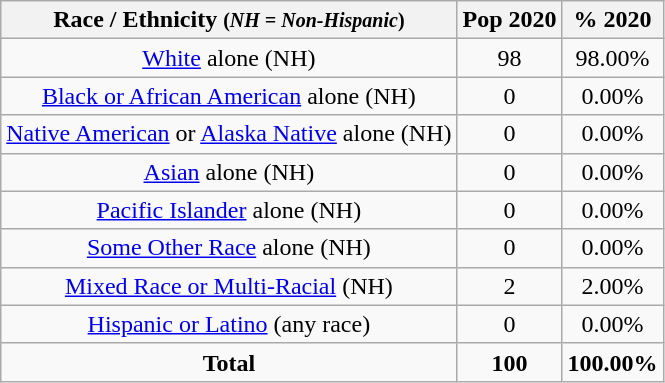<table class="wikitable" style="text-align:center;">
<tr>
<th>Race / Ethnicity <small>(<em>NH = Non-Hispanic</em>)</small></th>
<th>Pop 2020</th>
<th>% 2020</th>
</tr>
<tr>
<td><a href='#'>White</a> alone (NH)</td>
<td>98</td>
<td>98.00%</td>
</tr>
<tr>
<td><a href='#'>Black or African American</a> alone (NH)</td>
<td>0</td>
<td>0.00%</td>
</tr>
<tr>
<td><a href='#'>Native American</a> or <a href='#'>Alaska Native</a> alone (NH)</td>
<td>0</td>
<td>0.00%</td>
</tr>
<tr>
<td><a href='#'>Asian</a> alone (NH)</td>
<td>0</td>
<td>0.00%</td>
</tr>
<tr>
<td><a href='#'>Pacific Islander</a> alone (NH)</td>
<td>0</td>
<td>0.00%</td>
</tr>
<tr>
<td><a href='#'>Some Other Race</a> alone (NH)</td>
<td>0</td>
<td>0.00%</td>
</tr>
<tr>
<td><a href='#'>Mixed Race or Multi-Racial</a> (NH)</td>
<td>2</td>
<td>2.00%</td>
</tr>
<tr>
<td><a href='#'>Hispanic or Latino</a> (any race)</td>
<td>0</td>
<td>0.00%</td>
</tr>
<tr>
<td><strong>Total</strong></td>
<td><strong>100</strong></td>
<td><strong>100.00%</strong></td>
</tr>
</table>
